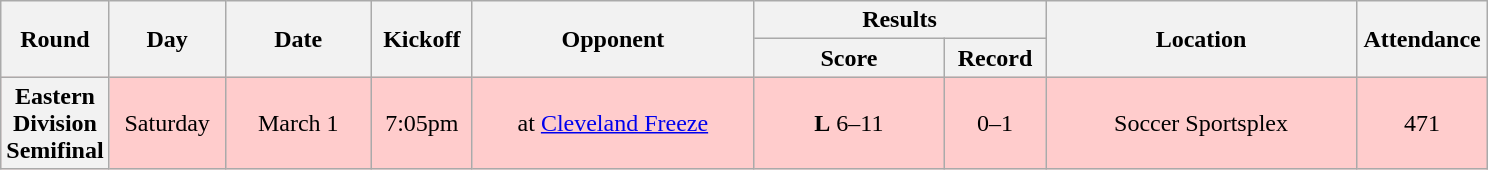<table class="wikitable">
<tr>
<th rowspan="2" width="60">Round</th>
<th rowspan="2" width="70">Day</th>
<th rowspan="2" width="90">Date</th>
<th rowspan="2" width="60">Kickoff</th>
<th rowspan="2" width="180">Opponent</th>
<th colspan="2" width="180">Results</th>
<th rowspan="2" width="200">Location</th>
<th rowspan="2" width="80">Attendance</th>
</tr>
<tr>
<th width="120">Score</th>
<th width="60">Record</th>
</tr>
<tr align="center" bgcolor="#FFCCCC">
<th>Eastern Division Semifinal</th>
<td>Saturday</td>
<td>March 1</td>
<td>7:05pm</td>
<td>at <a href='#'>Cleveland Freeze</a></td>
<td><strong>L</strong> 6–11</td>
<td>0–1</td>
<td>Soccer Sportsplex</td>
<td>471</td>
</tr>
</table>
